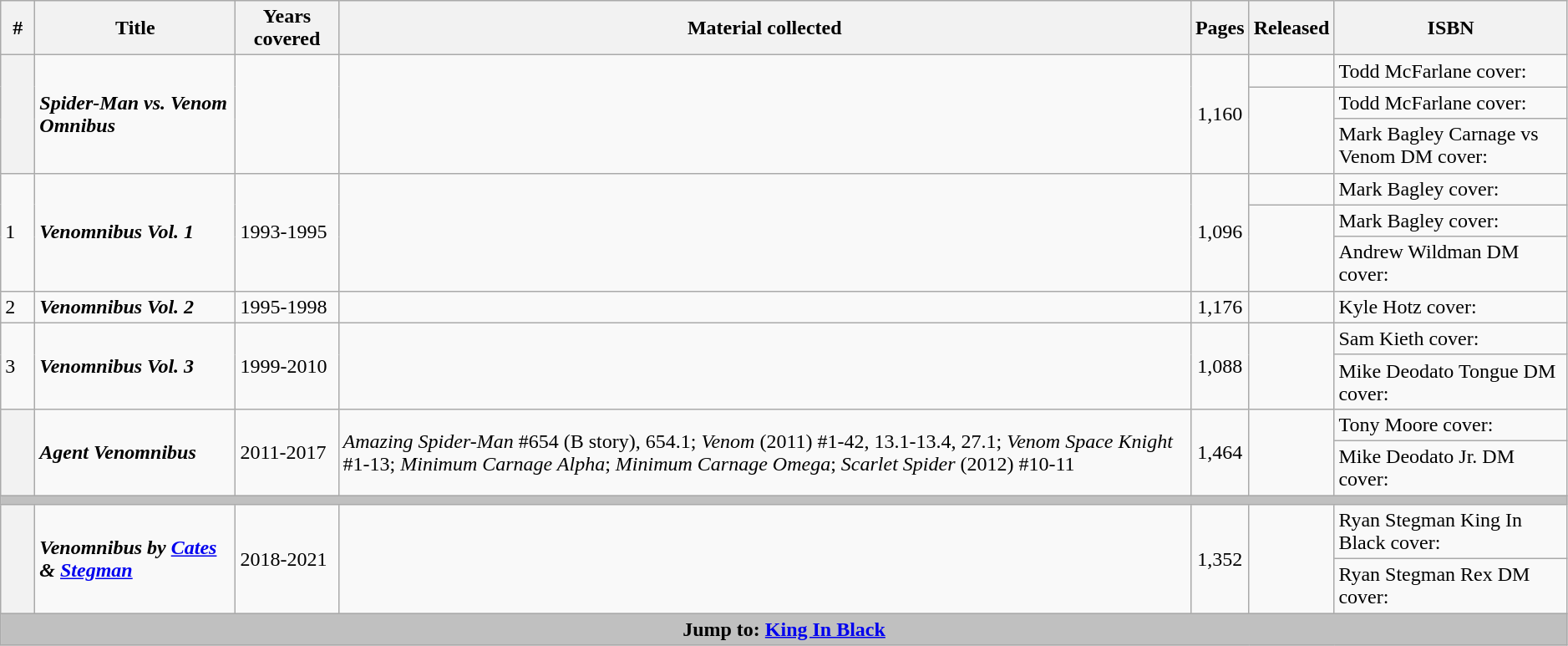<table class="wikitable sortable" width="99%">
<tr>
<th class="unsortable" width="20px">#</th>
<th>Title</th>
<th>Years covered</th>
<th class="unsortable">Material collected</th>
<th>Pages</th>
<th>Released</th>
<th class="unsortable">ISBN</th>
</tr>
<tr>
<th rowspan=3 style="background-color: light grey;"></th>
<td rowspan=3><strong><em>Spider-Man vs. Venom Omnibus</em></strong></td>
<td rowspan=3></td>
<td rowspan=3></td>
<td rowspan=3 style="text-align: center;">1,160</td>
<td></td>
<td>Todd McFarlane cover: </td>
</tr>
<tr>
<td rowspan=2></td>
<td>Todd McFarlane cover: </td>
</tr>
<tr>
<td>Mark Bagley Carnage vs Venom DM cover: </td>
</tr>
<tr>
<td rowspan=3>1</td>
<td rowspan=3><strong><em>Venomnibus Vol. 1</em></strong></td>
<td rowspan=3>1993-1995</td>
<td rowspan=3></td>
<td rowspan=3 style="text-align: center;">1,096</td>
<td></td>
<td>Mark Bagley cover: </td>
</tr>
<tr>
<td rowspan=2></td>
<td>Mark Bagley cover: </td>
</tr>
<tr>
<td>Andrew Wildman DM cover: </td>
</tr>
<tr>
<td>2</td>
<td><strong><em>Venomnibus Vol. 2</em></strong></td>
<td>1995-1998</td>
<td></td>
<td style="text-align: center;">1,176</td>
<td></td>
<td>Kyle Hotz cover: </td>
</tr>
<tr>
<td rowspan=2>3</td>
<td rowspan=2><strong><em>Venomnibus Vol. 3</em></strong></td>
<td rowspan=2>1999-2010</td>
<td rowspan=2></td>
<td rowspan=2 style="text-align: center;">1,088</td>
<td rowspan=2></td>
<td>Sam Kieth cover: </td>
</tr>
<tr>
<td>Mike Deodato Tongue DM cover: </td>
</tr>
<tr>
<th rowspan=2 style="background-color: light grey;"></th>
<td rowspan=2><strong><em>Agent Venomnibus</em></strong></td>
<td rowspan=2>2011-2017</td>
<td rowspan=2><em>Amazing Spider-Man</em> #654 (B story), 654.1; <em>Venom</em> (2011) #1-42, 13.1-13.4, 27.1; <em>Venom Space Knight</em> #1-13; <em>Minimum Carnage Alpha</em>; <em>Minimum Carnage Omega</em>; <em>Scarlet Spider</em> (2012) #10-11</td>
<td rowspan=2 style="text-align: center;">1,464</td>
<td rowspan=2></td>
<td>Tony Moore cover: </td>
</tr>
<tr>
<td>Mike Deodato Jr. DM cover: </td>
</tr>
<tr>
<th colspan="7" style="background-color: silver;"></th>
</tr>
<tr>
<th rowspan=2 style="background-color: light grey;"></th>
<td rowspan=2><strong><em>Venomnibus by <a href='#'>Cates</a> & <a href='#'>Stegman</a></em></strong></td>
<td rowspan=2>2018-2021</td>
<td rowspan=2></td>
<td rowspan=2 style="text-align: center;">1,352</td>
<td rowspan=2></td>
<td>Ryan Stegman King In Black cover: </td>
</tr>
<tr>
<td>Ryan Stegman Rex DM cover: </td>
</tr>
<tr>
<th colspan="7" style="background-color: silver;">Jump to: <a href='#'>King In Black</a></th>
</tr>
</table>
